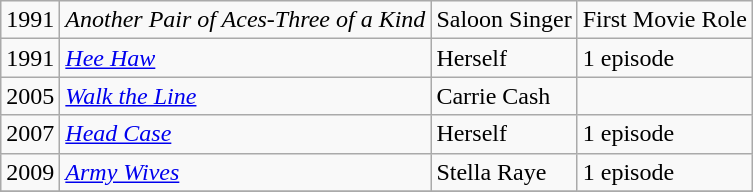<table class="wikitable sortable">
<tr>
<td>1991</td>
<td><em>Another Pair of Aces-Three of a Kind</em></td>
<td>Saloon Singer</td>
<td>First Movie Role</td>
</tr>
<tr>
<td>1991</td>
<td><em><a href='#'>Hee Haw</a></em></td>
<td>Herself</td>
<td>1 episode</td>
</tr>
<tr>
<td>2005</td>
<td><em><a href='#'>Walk the Line</a></em></td>
<td>Carrie Cash</td>
<td></td>
</tr>
<tr>
<td>2007</td>
<td><em><a href='#'>Head Case</a></em></td>
<td>Herself</td>
<td>1 episode</td>
</tr>
<tr>
<td>2009</td>
<td><em><a href='#'>Army Wives</a></em></td>
<td>Stella Raye</td>
<td>1 episode</td>
</tr>
<tr>
</tr>
</table>
